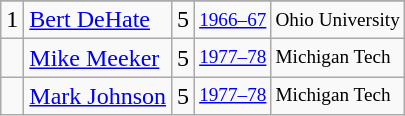<table class="wikitable">
<tr>
</tr>
<tr>
<td>1</td>
<td><a href='#'>Bert DeHate</a></td>
<td>5</td>
<td style="font-size:80%;"><a href='#'>1966–67</a></td>
<td style="font-size:80%;">Ohio University</td>
</tr>
<tr>
<td></td>
<td><a href='#'>Mike Meeker</a></td>
<td>5</td>
<td style="font-size:80%;"><a href='#'>1977–78</a></td>
<td style="font-size:80%;">Michigan Tech</td>
</tr>
<tr>
<td></td>
<td><a href='#'>Mark Johnson</a></td>
<td>5</td>
<td style="font-size:80%;"><a href='#'>1977–78</a></td>
<td style="font-size:80%;">Michigan Tech</td>
</tr>
</table>
